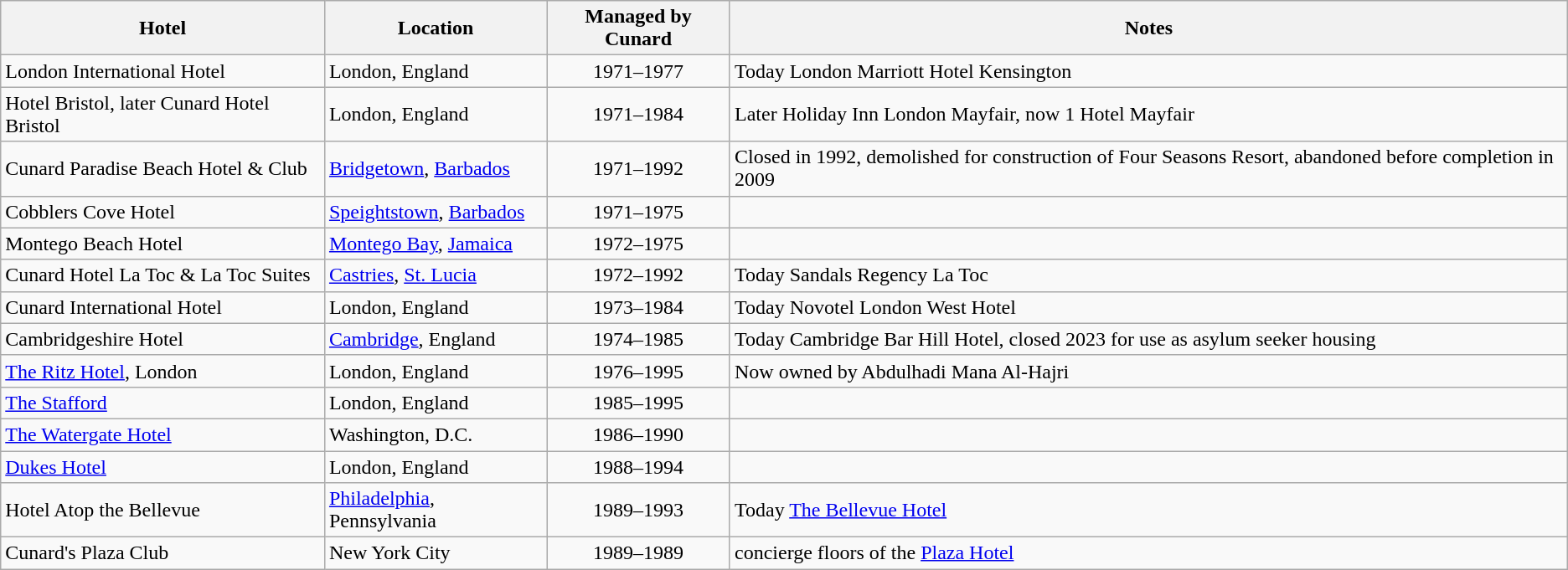<table class="wikitable sortable">
<tr>
<th>Hotel</th>
<th>Location</th>
<th>Managed by Cunard</th>
<th class="unsortable">Notes</th>
</tr>
<tr>
<td>London International Hotel</td>
<td>London, England</td>
<td style="text-align:Center;">1971–1977</td>
<td>Today London Marriott Hotel Kensington</td>
</tr>
<tr>
<td>Hotel Bristol, later Cunard Hotel Bristol</td>
<td>London, England</td>
<td style="text-align:Center;">1971–1984</td>
<td>Later Holiday Inn London Mayfair, now 1 Hotel Mayfair</td>
</tr>
<tr>
<td>Cunard Paradise Beach Hotel & Club</td>
<td><a href='#'>Bridgetown</a>, <a href='#'>Barbados</a></td>
<td style="text-align:Center;">1971–1992</td>
<td>Closed in 1992, demolished for construction of Four Seasons Resort, abandoned before completion in 2009</td>
</tr>
<tr>
<td>Cobblers Cove Hotel</td>
<td><a href='#'>Speightstown</a>, <a href='#'>Barbados</a></td>
<td style="text-align:Center;">1971–1975</td>
<td></td>
</tr>
<tr>
<td>Montego Beach Hotel</td>
<td><a href='#'>Montego Bay</a>, <a href='#'>Jamaica</a></td>
<td style="text-align:Center;">1972–1975</td>
<td></td>
</tr>
<tr>
<td>Cunard Hotel La Toc & La Toc Suites</td>
<td><a href='#'>Castries</a>, <a href='#'>St. Lucia</a></td>
<td style="text-align:Center;">1972–1992</td>
<td>Today Sandals Regency La Toc</td>
</tr>
<tr>
<td>Cunard International Hotel</td>
<td>London, England</td>
<td style="text-align:Center;">1973–1984</td>
<td>Today Novotel London West Hotel</td>
</tr>
<tr>
<td>Cambridgeshire Hotel</td>
<td><a href='#'>Cambridge</a>, England</td>
<td style="text-align:Center;">1974–1985</td>
<td>Today Cambridge Bar Hill Hotel, closed 2023 for use as asylum seeker housing</td>
</tr>
<tr>
<td><a href='#'>The Ritz Hotel</a>, London</td>
<td>London, England</td>
<td style="text-align:Center;">1976–1995</td>
<td>Now owned by Abdulhadi Mana Al-Hajri</td>
</tr>
<tr>
<td><a href='#'>The Stafford</a></td>
<td>London, England</td>
<td style="text-align:Center;">1985–1995</td>
<td></td>
</tr>
<tr>
<td><a href='#'>The Watergate Hotel</a></td>
<td>Washington, D.C.</td>
<td style="text-align:Center;">1986–1990</td>
<td></td>
</tr>
<tr>
<td><a href='#'>Dukes Hotel</a></td>
<td>London, England</td>
<td style="text-align:Center;">1988–1994</td>
<td></td>
</tr>
<tr>
<td>Hotel Atop the Bellevue</td>
<td><a href='#'>Philadelphia</a>, Pennsylvania</td>
<td style="text-align:Center;">1989–1993</td>
<td>Today <a href='#'>The Bellevue Hotel</a></td>
</tr>
<tr>
<td>Cunard's Plaza Club</td>
<td>New York City</td>
<td style="text-align:Center;">1989–1989</td>
<td>concierge floors of the <a href='#'>Plaza Hotel</a></td>
</tr>
</table>
